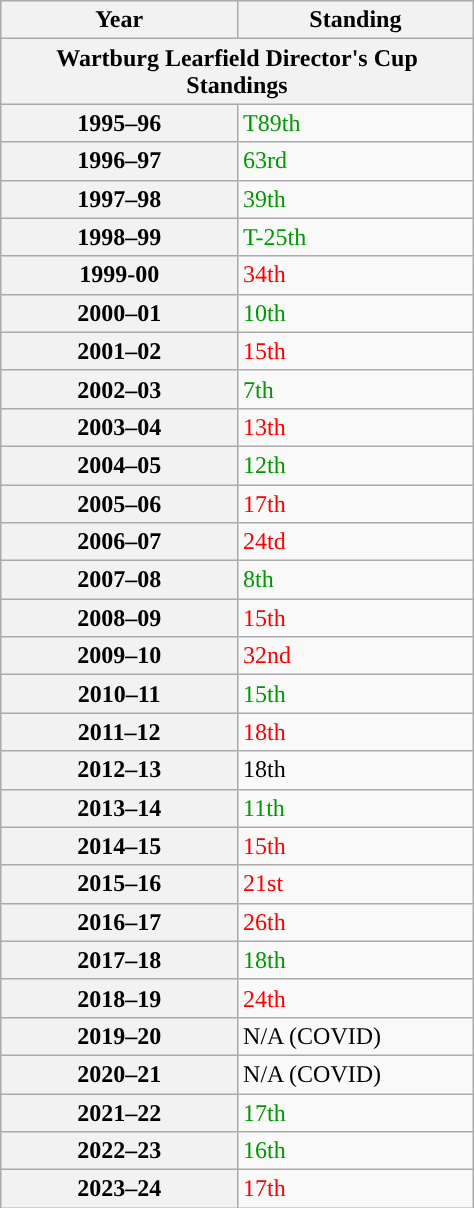<table class="wikitable" style="width:25%">
<tr>
<th style="width:5%">Year</th>
<th style="width:4%">Standing</th>
</tr>
<tr>
<th colspan=3>Wartburg Learfield Director's Cup Standings</th>
</tr>
<tr>
<th>1995–96</th>
<td style="color:#090;">T89th</td>
</tr>
<tr>
<th>1996–97</th>
<td style="color:#090;">63rd</td>
</tr>
<tr>
<th>1997–98</th>
<td style="color:#090;">39th</td>
</tr>
<tr>
<th>1998–99</th>
<td an="1" style="color:#090;">T-25th</td>
</tr>
<tr>
<th>1999-00</th>
<td an="1" style="color:#f00;">34th</td>
</tr>
<tr>
<th>2000–01</th>
<td an="1" style="color:#090;">10th</td>
</tr>
<tr>
<th>2001–02</th>
<td an="1" style="color:#f00;">15th</td>
</tr>
<tr>
<th>2002–03</th>
<td an="1" style="color:#090;">7th</td>
</tr>
<tr>
<th>2003–04</th>
<td an="1" style="color:#f00;">13th</td>
</tr>
<tr>
<th>2004–05</th>
<td an="1" style="color:#090;">12th</td>
</tr>
<tr>
<th>2005–06</th>
<td an="1" style="color:#f00;">17th</td>
</tr>
<tr>
<th>2006–07</th>
<td an="1" style="color:#f00;">24td</td>
</tr>
<tr>
<th>2007–08</th>
<td an="1" style="color:#090;">8th</td>
</tr>
<tr>
<th>2008–09</th>
<td an="1" style="color:#f00;">15th</td>
</tr>
<tr>
<th>2009–10</th>
<td an="1" style="color:#f00;">32nd</td>
</tr>
<tr>
<th>2010–11</th>
<td an="1" style="color:#090;">15th</td>
</tr>
<tr>
<th>2011–12</th>
<td an="1" style="color:#f00;">18th</td>
</tr>
<tr>
<th>2012–13</th>
<td>18th</td>
</tr>
<tr>
<th>2013–14</th>
<td an="1" style="color:#090;">11th</td>
</tr>
<tr>
<th>2014–15</th>
<td an="1" style="color:#f00;">15th</td>
</tr>
<tr>
<th>2015–16</th>
<td an="1" style="color:#f00;">21st</td>
</tr>
<tr>
<th>2016–17</th>
<td an="1" style="color:#f00;">26th</td>
</tr>
<tr>
<th>2017–18</th>
<td an="1" style="color:#090;">18th</td>
</tr>
<tr>
<th>2018–19</th>
<td an="1" style="color:#f00;">24th</td>
</tr>
<tr>
<th>2019–20</th>
<td an="1" style=>N/A (COVID)</td>
</tr>
<tr>
<th>2020–21</th>
<td an="1" style=>N/A (COVID)</td>
</tr>
<tr>
<th>2021–22</th>
<td an="1" style="color:#090;">17th</td>
</tr>
<tr>
<th>2022–23</th>
<td an="1" style="color:#090;">16th</td>
</tr>
<tr>
<th>2023–24</th>
<td an="1" style="color:#f00;">17th</td>
</tr>
</table>
